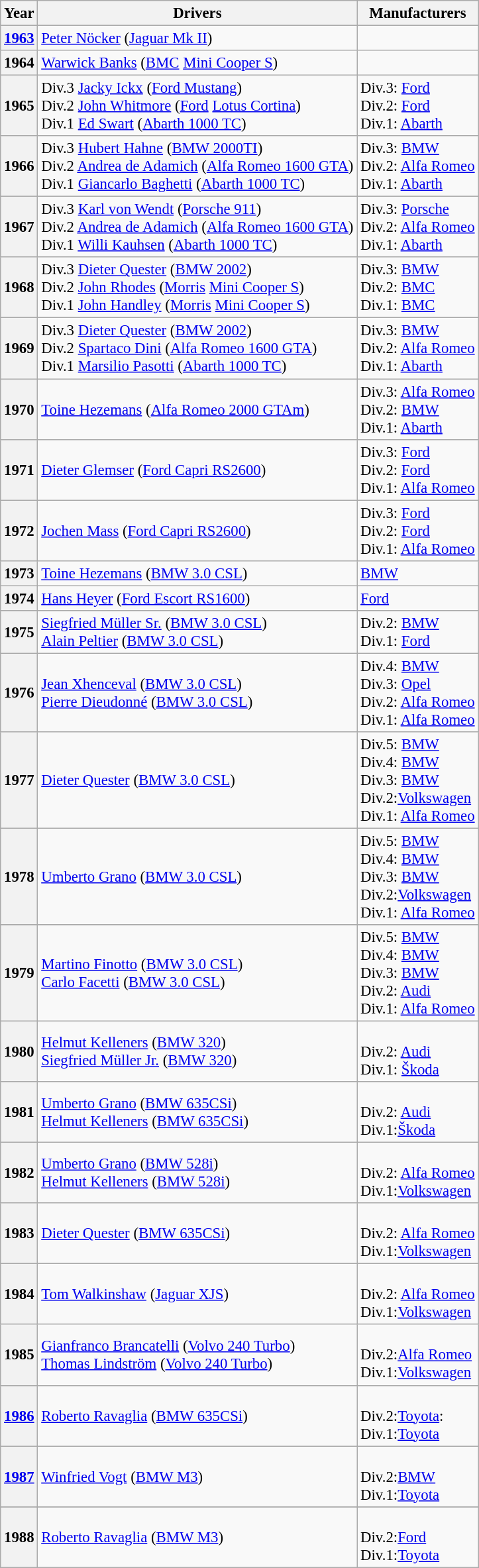<table class="wikitable" style="font-size: 95%;">
<tr>
<th>Year</th>
<th>Drivers</th>
<th>Manufacturers</th>
</tr>
<tr>
<th><a href='#'>1963</a></th>
<td> <a href='#'>Peter Nöcker</a> (<a href='#'>Jaguar Mk II</a>)</td>
<td></td>
</tr>
<tr>
<th>1964</th>
<td> <a href='#'>Warwick Banks</a> (<a href='#'>BMC</a> <a href='#'>Mini Cooper S</a>)</td>
<td></td>
</tr>
<tr>
<th>1965</th>
<td>Div.3  <a href='#'>Jacky Ickx</a> (<a href='#'>Ford Mustang</a>)<br>Div.2  <a href='#'>John Whitmore</a> (<a href='#'>Ford</a> <a href='#'>Lotus Cortina</a>)<br> Div.1  <a href='#'>Ed Swart</a> (<a href='#'>Abarth 1000 TC</a>)</td>
<td>Div.3: <a href='#'>Ford</a><br>Div.2: <a href='#'>Ford</a><br>Div.1: <a href='#'>Abarth</a></td>
</tr>
<tr>
<th>1966</th>
<td>Div.3  <a href='#'>Hubert Hahne</a> (<a href='#'>BMW 2000TI</a>)<br>Div.2  <a href='#'>Andrea de Adamich</a> (<a href='#'>Alfa Romeo 1600 GTA</a>)<br> Div.1  <a href='#'>Giancarlo Baghetti</a> (<a href='#'>Abarth 1000 TC</a>)</td>
<td>Div.3: <a href='#'>BMW</a><br>Div.2: <a href='#'>Alfa Romeo</a><br>Div.1: <a href='#'>Abarth</a></td>
</tr>
<tr>
<th>1967</th>
<td>Div.3  <a href='#'>Karl von Wendt</a> (<a href='#'>Porsche 911</a>)<br> Div.2  <a href='#'>Andrea de Adamich</a> (<a href='#'>Alfa Romeo 1600 GTA</a>)<br> Div.1  <a href='#'>Willi Kauhsen</a> (<a href='#'>Abarth 1000 TC</a>)</td>
<td>Div.3: <a href='#'>Porsche</a><br>Div.2: <a href='#'>Alfa Romeo</a><br>Div.1: <a href='#'>Abarth</a></td>
</tr>
<tr>
<th>1968</th>
<td>Div.3  <a href='#'>Dieter Quester</a> (<a href='#'>BMW 2002</a>)<br> Div.2  <a href='#'>John Rhodes</a> (<a href='#'>Morris</a> <a href='#'>Mini Cooper S</a>)<br> Div.1  <a href='#'>John Handley</a> (<a href='#'>Morris</a> <a href='#'>Mini Cooper S</a>)</td>
<td>Div.3: <a href='#'>BMW</a><br>Div.2: <a href='#'>BMC</a><br>Div.1: <a href='#'>BMC</a></td>
</tr>
<tr>
<th>1969</th>
<td>Div.3  <a href='#'>Dieter Quester</a> (<a href='#'>BMW 2002</a>)<br> Div.2  <a href='#'>Spartaco Dini</a> (<a href='#'>Alfa Romeo 1600 GTA</a>)<br> Div.1  <a href='#'>Marsilio Pasotti</a> (<a href='#'>Abarth 1000 TC</a>)</td>
<td>Div.3: <a href='#'>BMW</a><br>Div.2: <a href='#'>Alfa Romeo</a><br>Div.1: <a href='#'>Abarth</a></td>
</tr>
<tr>
<th>1970</th>
<td> <a href='#'>Toine Hezemans</a> (<a href='#'>Alfa Romeo 2000 GTAm</a>)</td>
<td>Div.3: <a href='#'>Alfa Romeo</a><br>Div.2: <a href='#'>BMW</a><br>Div.1: <a href='#'>Abarth</a></td>
</tr>
<tr>
<th>1971</th>
<td> <a href='#'>Dieter Glemser</a> (<a href='#'>Ford Capri RS2600</a>)</td>
<td>Div.3: <a href='#'>Ford</a><br>Div.2: <a href='#'>Ford</a><br>Div.1: <a href='#'>Alfa Romeo</a></td>
</tr>
<tr>
<th>1972</th>
<td> <a href='#'>Jochen Mass</a> (<a href='#'>Ford Capri RS2600</a>)</td>
<td>Div.3: <a href='#'>Ford</a><br>Div.2: <a href='#'>Ford</a><br>Div.1: <a href='#'>Alfa Romeo</a></td>
</tr>
<tr>
<th>1973</th>
<td> <a href='#'>Toine Hezemans</a> (<a href='#'>BMW 3.0 CSL</a>)</td>
<td><a href='#'>BMW</a></td>
</tr>
<tr>
<th>1974</th>
<td> <a href='#'>Hans Heyer</a> (<a href='#'>Ford Escort RS1600</a>)</td>
<td><a href='#'>Ford</a></td>
</tr>
<tr>
<th>1975</th>
<td> <a href='#'>Siegfried Müller Sr.</a> (<a href='#'>BMW 3.0 CSL</a>)<br> <a href='#'>Alain Peltier</a> (<a href='#'>BMW 3.0 CSL</a>)</td>
<td>Div.2: <a href='#'>BMW</a><br>Div.1: <a href='#'>Ford</a></td>
</tr>
<tr>
<th>1976</th>
<td> <a href='#'>Jean Xhenceval</a> (<a href='#'>BMW 3.0 CSL</a>)<br> <a href='#'>Pierre Dieudonné</a> (<a href='#'>BMW 3.0 CSL</a>)</td>
<td>Div.4: <a href='#'>BMW</a><br>Div.3: <a href='#'>Opel</a><br>Div.2: <a href='#'>Alfa Romeo</a><br>Div.1: <a href='#'>Alfa Romeo</a></td>
</tr>
<tr>
<th>1977</th>
<td> <a href='#'>Dieter Quester</a> (<a href='#'>BMW 3.0 CSL</a>)</td>
<td>Div.5: <a href='#'>BMW</a><br>Div.4: <a href='#'>BMW</a><br>Div.3: <a href='#'>BMW</a> <br>Div.2:<a href='#'>Volkswagen</a><br>Div.1: <a href='#'>Alfa Romeo</a></td>
</tr>
<tr>
<th>1978</th>
<td> <a href='#'>Umberto Grano</a> (<a href='#'>BMW 3.0 CSL</a>)</td>
<td>Div.5: <a href='#'>BMW</a><br>Div.4: <a href='#'>BMW</a> <br>Div.3: <a href='#'>BMW</a> <br>Div.2:<a href='#'>Volkswagen</a> <br>Div.1: <a href='#'>Alfa Romeo</a></td>
</tr>
<tr>
</tr>
<tr>
<th>1979</th>
<td> <a href='#'>Martino Finotto</a> (<a href='#'>BMW 3.0 CSL</a>)<br> <a href='#'>Carlo Facetti</a> (<a href='#'>BMW 3.0 CSL</a>)</td>
<td>Div.5: <a href='#'>BMW</a><br>Div.4: <a href='#'>BMW</a><br>Div.3: <a href='#'>BMW</a> <br>Div.2: <a href='#'>Audi</a><br>Div.1: <a href='#'>Alfa Romeo</a></td>
</tr>
<tr>
<th>1980</th>
<td> <a href='#'>Helmut Kelleners</a> (<a href='#'>BMW 320</a>)<br> <a href='#'>Siegfried Müller Jr.</a> (<a href='#'>BMW 320</a>)</td>
<td><br>Div.2: <a href='#'>Audi</a><br>Div.1: <a href='#'>Škoda</a></td>
</tr>
<tr>
<th>1981</th>
<td> <a href='#'>Umberto Grano</a> (<a href='#'>BMW 635CSi</a>)<br> <a href='#'>Helmut Kelleners</a> (<a href='#'>BMW 635CSi</a>)</td>
<td><br>Div.2: <a href='#'>Audi</a><br>Div.1:<a href='#'>Škoda</a></td>
</tr>
<tr>
<th>1982</th>
<td>  <a href='#'>Umberto Grano</a> (<a href='#'>BMW 528i</a>)<br> <a href='#'>Helmut Kelleners</a> (<a href='#'>BMW 528i</a>)</td>
<td><br>Div.2: <a href='#'>Alfa Romeo</a><br>Div.1:<a href='#'>Volkswagen</a></td>
</tr>
<tr>
<th>1983</th>
<td> <a href='#'>Dieter Quester</a> (<a href='#'>BMW 635CSi</a>)</td>
<td><br>Div.2: <a href='#'>Alfa Romeo</a><br>Div.1:<a href='#'>Volkswagen</a></td>
</tr>
<tr>
<th>1984</th>
<td> <a href='#'>Tom Walkinshaw</a> (<a href='#'>Jaguar XJS</a>)</td>
<td><br>Div.2: <a href='#'>Alfa Romeo</a><br>Div.1:<a href='#'>Volkswagen</a></td>
</tr>
<tr>
<th>1985</th>
<td> <a href='#'>Gianfranco Brancatelli</a> (<a href='#'>Volvo 240 Turbo</a>)<br> <a href='#'>Thomas Lindström</a> (<a href='#'>Volvo 240 Turbo</a>)</td>
<td><br>Div.2:<a href='#'>Alfa Romeo</a><br>Div.1:<a href='#'>Volkswagen</a></td>
</tr>
<tr>
<th><a href='#'>1986</a></th>
<td> <a href='#'>Roberto Ravaglia</a> (<a href='#'>BMW 635CSi</a>)</td>
<td><br>Div.2:<a href='#'>Toyota</a>:<br>Div.1:<a href='#'>Toyota</a></td>
</tr>
<tr>
<th><a href='#'>1987</a></th>
<td> <a href='#'>Winfried Vogt</a> (<a href='#'>BMW M3</a>)</td>
<td><br>Div.2:<a href='#'>BMW</a><br>Div.1:<a href='#'>Toyota</a></td>
</tr>
<tr>
</tr>
<tr>
<th>1988</th>
<td> <a href='#'>Roberto Ravaglia</a> (<a href='#'>BMW M3</a>)</td>
<td><br>Div.2:<a href='#'>Ford</a><br>Div.1:<a href='#'>Toyota</a></td>
</tr>
</table>
